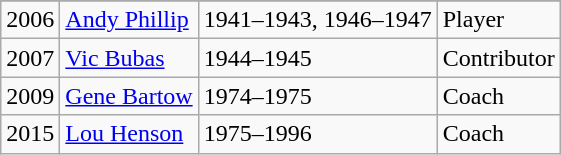<table class="wikitable">
<tr>
</tr>
<tr>
<td>2006</td>
<td><a href='#'>Andy Phillip</a></td>
<td>1941–1943, 1946–1947</td>
<td>Player</td>
</tr>
<tr>
<td>2007</td>
<td><a href='#'>Vic Bubas</a></td>
<td>1944–1945</td>
<td>Contributor</td>
</tr>
<tr>
<td>2009</td>
<td><a href='#'>Gene Bartow</a></td>
<td>1974–1975</td>
<td>Coach</td>
</tr>
<tr>
<td>2015</td>
<td><a href='#'>Lou Henson</a></td>
<td>1975–1996</td>
<td>Coach</td>
</tr>
</table>
